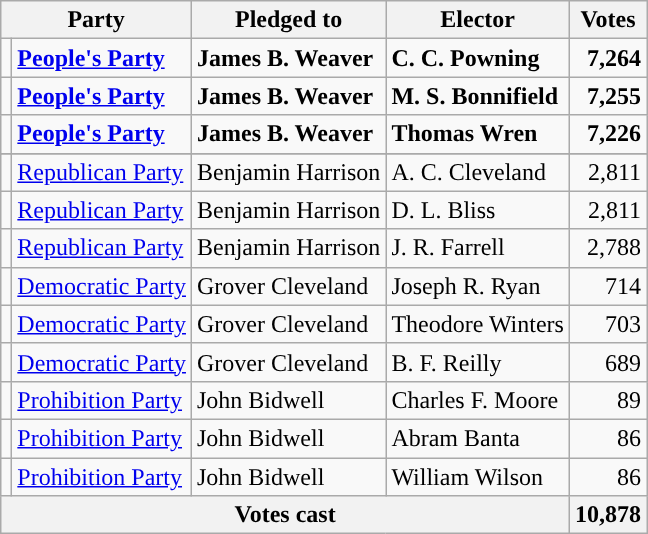<table class="wikitable">
<tr>
<th colspan=2>Party</th>
<th>Pledged to</th>
<th>Elector</th>
<th>Votes</th>
</tr>
<tr style="font-weight:bold">
<td></td>
<td><a href='#'>People's Party</a></td>
<td>James B. Weaver</td>
<td>C. C. Powning</td>
<td align="right">7,264</td>
</tr>
<tr style="font-weight:bold">
<td></td>
<td><a href='#'>People's Party</a></td>
<td>James B. Weaver</td>
<td>M. S. Bonnifield</td>
<td align="right">7,255</td>
</tr>
<tr style="font-weight:bold">
<td></td>
<td><a href='#'>People's Party</a></td>
<td>James B. Weaver</td>
<td>Thomas Wren</td>
<td align="right">7,226</td>
</tr>
<tr style="font-weight:bold">
</tr>
<tr>
<td></td>
<td><a href='#'>Republican Party</a></td>
<td>Benjamin Harrison</td>
<td>A. C. Cleveland</td>
<td align="right">2,811</td>
</tr>
<tr>
<td></td>
<td><a href='#'>Republican Party</a></td>
<td>Benjamin Harrison</td>
<td>D. L. Bliss</td>
<td align="right">2,811</td>
</tr>
<tr>
<td></td>
<td><a href='#'>Republican Party</a></td>
<td>Benjamin Harrison</td>
<td>J. R. Farrell</td>
<td align="right">2,788</td>
</tr>
<tr>
<td></td>
<td><a href='#'>Democratic Party</a></td>
<td>Grover Cleveland</td>
<td>Joseph R. Ryan</td>
<td align="right">714</td>
</tr>
<tr>
<td></td>
<td><a href='#'>Democratic Party</a></td>
<td>Grover Cleveland</td>
<td>Theodore Winters</td>
<td align="right">703</td>
</tr>
<tr>
<td></td>
<td><a href='#'>Democratic Party</a></td>
<td>Grover Cleveland</td>
<td>B. F. Reilly</td>
<td align="right">689</td>
</tr>
<tr>
<td></td>
<td><a href='#'>Prohibition Party</a></td>
<td>John Bidwell</td>
<td>Charles F. Moore</td>
<td align="right">89</td>
</tr>
<tr>
<td></td>
<td><a href='#'>Prohibition Party</a></td>
<td>John Bidwell</td>
<td>Abram Banta</td>
<td align="right">86</td>
</tr>
<tr>
<td></td>
<td><a href='#'>Prohibition Party</a></td>
<td>John Bidwell</td>
<td>William Wilson</td>
<td align="right">86</td>
</tr>
<tr>
<th colspan="4">Votes cast</th>
<th>10,878</th>
</tr>
</table>
